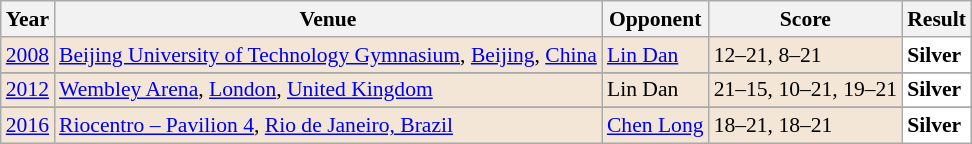<table class="sortable wikitable"do style="font-size: 90%">
<tr>
<th>Year</th>
<th>Venue</th>
<th>Opponent</th>
<th>Score</th>
<th>Result</th>
</tr>
<tr style="background:#F3E6D7">
<td align="center"><a href='#'>2008</a></td>
<td align="left"><a href='#'>Beijing University of Technology Gymnasium</a>, <a href='#'>Beijing</a>, <a href='#'>China</a></td>
<td align="left"> <a href='#'>Lin Dan</a></td>
<td align="left">12–21, 8–21</td>
<td style="text-align:left; background:white"> <strong>Silver</strong></td>
</tr>
<tr>
</tr>
<tr style="background:#F3E6D7">
<td align="center"><a href='#'>2012</a></td>
<td align="left"><a href='#'>Wembley Arena</a>, <a href='#'>London</a>, <a href='#'>United Kingdom</a></td>
<td align="left"> Lin Dan</td>
<td align="left">21–15, 10–21, 19–21</td>
<td style="text-align:left; background:white"> <strong>Silver</strong></td>
</tr>
<tr>
</tr>
<tr style="background:#F3E6D7">
<td align="center"><a href='#'>2016</a></td>
<td align="left"><a href='#'>Riocentro – Pavilion 4</a>, <a href='#'>Rio de Janeiro, Brazil</a></td>
<td align="left"> <a href='#'>Chen Long</a></td>
<td align="left">18–21, 18–21</td>
<td style="text-align:left; background:white"> <strong>Silver</strong></td>
</tr>
</table>
